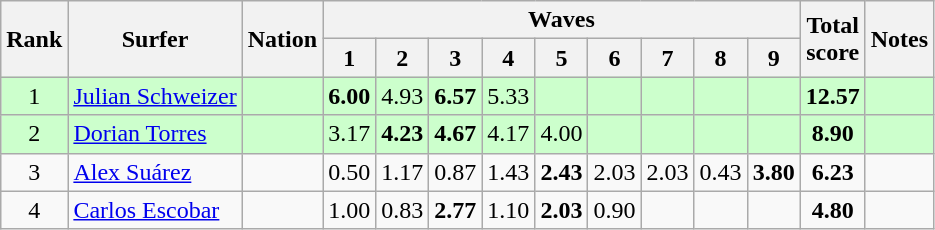<table class="wikitable sortable" style="text-align:center">
<tr>
<th rowspan=2>Rank</th>
<th rowspan=2>Surfer</th>
<th rowspan=2>Nation</th>
<th colspan=9>Waves</th>
<th rowspan=2>Total<br>score</th>
<th rowspan=2>Notes</th>
</tr>
<tr>
<th>1</th>
<th>2</th>
<th>3</th>
<th>4</th>
<th>5</th>
<th>6</th>
<th>7</th>
<th>8</th>
<th>9</th>
</tr>
<tr bgcolor=ccffcc>
<td>1</td>
<td align=left><a href='#'>Julian Schweizer</a></td>
<td align=left></td>
<td><strong>6.00</strong></td>
<td>4.93</td>
<td><strong>6.57</strong></td>
<td>5.33</td>
<td></td>
<td></td>
<td></td>
<td></td>
<td></td>
<td><strong>12.57</strong></td>
<td></td>
</tr>
<tr bgcolor=ccffcc>
<td>2</td>
<td align=left><a href='#'>Dorian Torres</a></td>
<td align=left></td>
<td>3.17</td>
<td><strong>4.23</strong></td>
<td><strong>4.67</strong></td>
<td>4.17</td>
<td>4.00</td>
<td></td>
<td></td>
<td></td>
<td></td>
<td><strong>8.90</strong></td>
<td></td>
</tr>
<tr>
<td>3</td>
<td align=left><a href='#'>Alex Suárez</a></td>
<td align=left></td>
<td>0.50</td>
<td>1.17</td>
<td>0.87</td>
<td>1.43</td>
<td><strong>2.43</strong></td>
<td>2.03</td>
<td>2.03</td>
<td>0.43</td>
<td><strong>3.80</strong></td>
<td><strong>6.23</strong></td>
<td></td>
</tr>
<tr>
<td>4</td>
<td align=left><a href='#'>Carlos Escobar</a></td>
<td align=left></td>
<td>1.00</td>
<td>0.83</td>
<td><strong>2.77</strong></td>
<td>1.10</td>
<td><strong>2.03</strong></td>
<td>0.90</td>
<td></td>
<td></td>
<td></td>
<td><strong>4.80</strong></td>
<td></td>
</tr>
</table>
